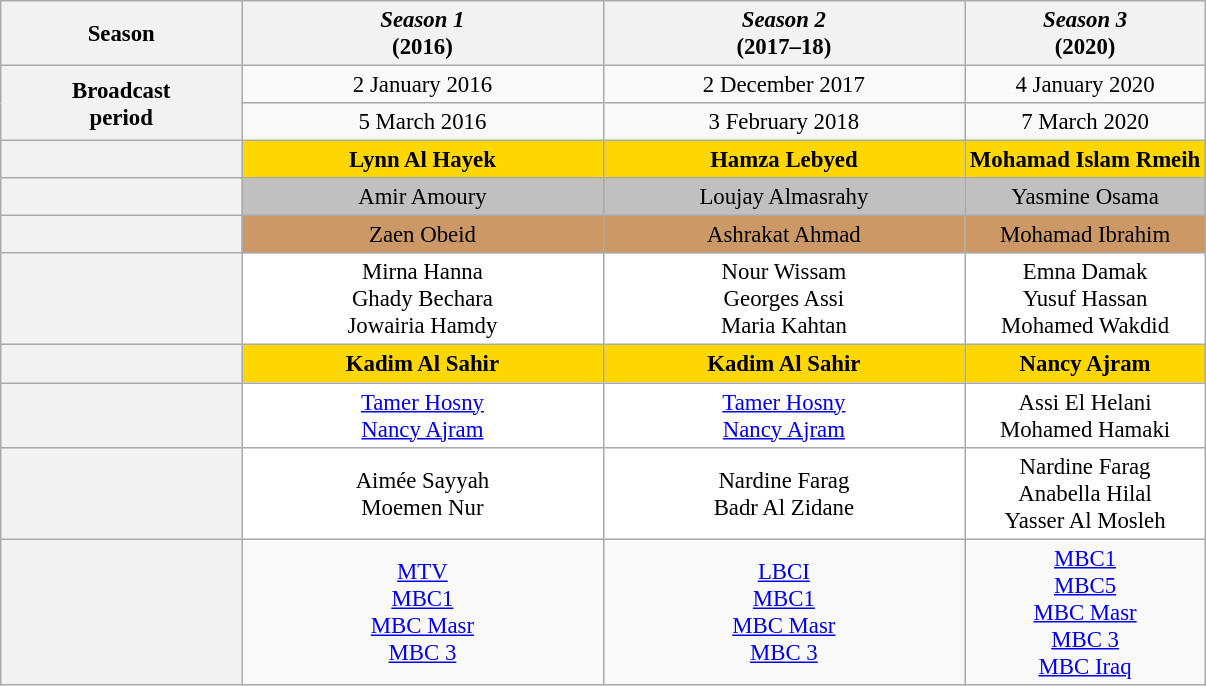<table class="wikitable" style="text-align:center; font-size:95%;" " width:100%;">
<tr>
<th width="20%">Season</th>
<th width="30%"><strong><em>Season 1</em></strong><br>(2016)</th>
<th width="30%"><strong><em>Season 2</em></strong><br>(2017–18)</th>
<th width="30%"><strong><em>Season 3</em></strong><br>(2020)</th>
</tr>
<tr>
<th rowspan="2">Broadcast<br>period</th>
<td>2 January 2016</td>
<td>2 December 2017</td>
<td>4 January 2020</td>
</tr>
<tr>
<td>5 March 2016</td>
<td>3 February 2018</td>
<td>7 March 2020</td>
</tr>
<tr>
<th scope="row"></th>
<td style="background: gold"><strong>Lynn Al Hayek</strong></td>
<td style="background: gold"><strong>Hamza Lebyed</strong></td>
<td style="background: gold"><strong>Mohamad Islam Rmeih</strong></td>
</tr>
<tr>
<th scope="row"></th>
<td style="background: silver">Amir Amoury</td>
<td style="background: silver">Loujay Almasrahy</td>
<td style="background: silver">Yasmine Osama</td>
</tr>
<tr>
<th scope="row"></th>
<td style="background:#cc9966">Zaen Obeid</td>
<td style="background:#cc9966">Ashrakat Ahmad</td>
<td style="background:#cc9966">Mohamad Ibrahim</td>
</tr>
<tr>
<th scope="row"></th>
<td style="background: white">Mirna Hanna<br>Ghady Bechara<br>Jowairia Hamdy</td>
<td style="background: white">Nour Wissam<br>Georges Assi<br>Maria Kahtan</td>
<td style="background: white">Emna Damak<br>Yusuf Hassan<br>Mohamed Wakdid</td>
</tr>
<tr>
<th scope="row"></th>
<td style="background: gold"><strong>Kadim Al Sahir</strong></td>
<td style="background: gold"><strong>Kadim Al Sahir</strong></td>
<td style="background: gold"><strong>Nancy Ajram</strong></td>
</tr>
<tr>
<th scope="row"></th>
<td style="background: white"><a href='#'>Tamer Hosny</a><br><a href='#'>Nancy Ajram</a></td>
<td style="background: white"><a href='#'>Tamer Hosny</a><br><a href='#'>Nancy Ajram</a></td>
<td style="background: white">Assi El Helani<br>Mohamed Hamaki</td>
</tr>
<tr>
<th scope="row"></th>
<td style="background: white">Aimée Sayyah <br> Moemen Nur</td>
<td style="background: white">Nardine Farag <br> Badr Al Zidane</td>
<td style="background: white">Nardine Farag <br> Anabella Hilal <br> Yasser Al Mosleh</td>
</tr>
<tr>
<th scope="row"></th>
<td style="background:#White"><a href='#'>MTV</a><br><a href='#'>MBC1</a><br><a href='#'>MBC Masr</a><br><a href='#'>MBC 3</a></td>
<td style="background:#White"><a href='#'>LBCI</a><br><a href='#'>MBC1</a><br><a href='#'>MBC Masr</a><br><a href='#'>MBC 3</a></td>
<td style="background:#White"><a href='#'>MBC1</a><br><a href='#'>MBC5</a><br><a href='#'>MBC Masr</a><br><a href='#'>MBC 3</a><br><a href='#'>MBC Iraq</a></td>
</tr>
</table>
